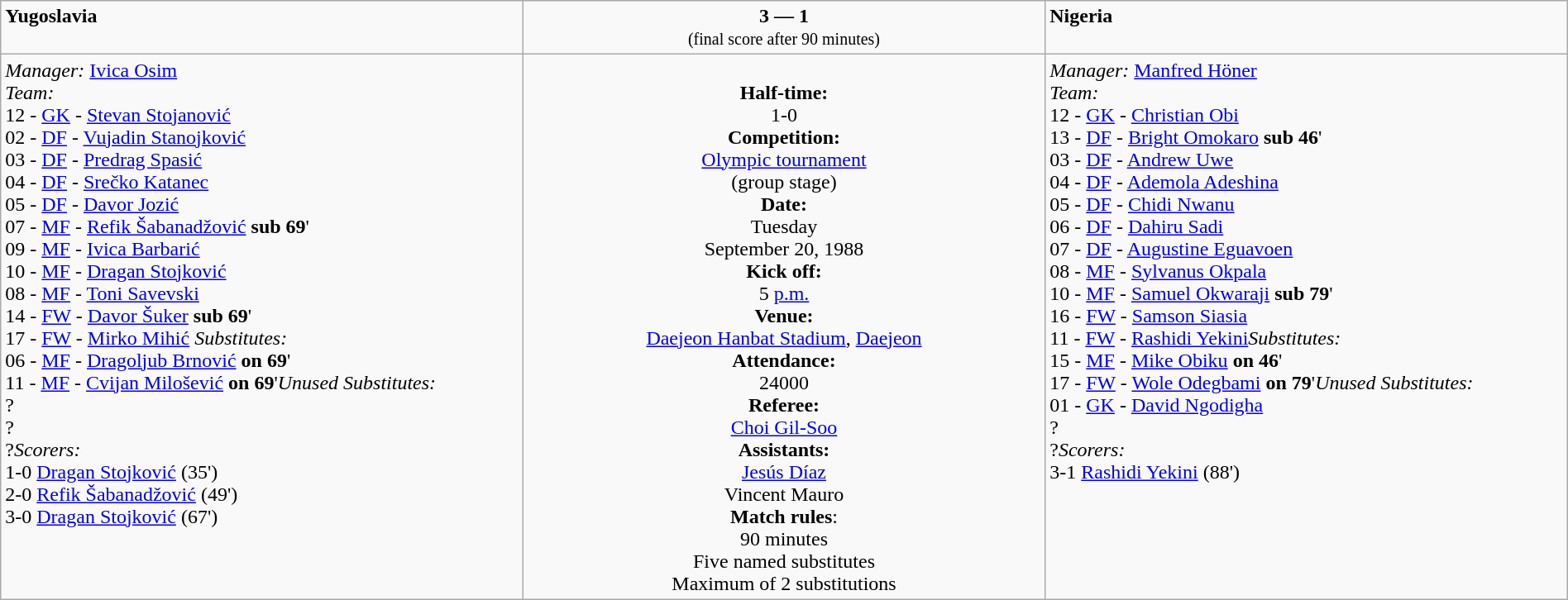<table border=0 class="wikitable" width=100%>
<tr>
<td width=33% valign=top><span> <strong>Yugoslavia</strong></span></td>
<td width=33% valign=top align=center><span><strong>3 — 1</strong></span><br><small>(final score after 90 minutes)</small></td>
<td width=33% valign=top><span>  <strong>Nigeria</strong></span></td>
</tr>
<tr>
<td valign=top><em>Manager:</em>  <a href='#'>Ivica Osim</a><br><em>Team:</em>
<br>12 - <a href='#'>GK</a> - <a href='#'>Stevan Stojanović</a>
<br>02 - <a href='#'>DF</a> - <a href='#'>Vujadin Stanojković</a>
<br>03 - <a href='#'>DF</a> - <a href='#'>Predrag Spasić</a>
<br>04 - <a href='#'>DF</a> - <a href='#'>Srečko Katanec</a> 
<br>05 - <a href='#'>DF</a> - <a href='#'>Davor Jozić</a>
<br>07 - <a href='#'>MF</a> - <a href='#'>Refik Šabanadžović</a> <strong>sub 69</strong>'
<br>09 - <a href='#'>MF</a> - <a href='#'>Ivica Barbarić</a>
<br>10 - <a href='#'>MF</a> - <a href='#'>Dragan Stojković</a>
<br>08 - <a href='#'>MF</a> - <a href='#'>Toni Savevski</a>
<br>14 - <a href='#'>FW</a> - <a href='#'>Davor Šuker</a> <strong>sub 69</strong>'
<br>17 - <a href='#'>FW</a> - <a href='#'>Mirko Mihić</a> <em>Substitutes:</em>
<br>06 - <a href='#'>MF</a> - <a href='#'>Dragoljub Brnović</a> <strong>on 69</strong>'
<br>11 - <a href='#'>MF</a> - <a href='#'>Cvijan Milošević</a> <strong>on 69</strong>'<em>Unused Substitutes:</em>
<br>?
<br>?
<br>?<em>Scorers:</em>
<br>1-0 <a href='#'>Dragan Stojković</a> (35')
<br>2-0 <a href='#'>Refik Šabanadžović</a> (49')
<br>3-0 <a href='#'>Dragan Stojković</a> (67')</td>
<td valign=middle align=center><br><strong>Half-time:</strong><br>1-0<br><strong>Competition:</strong><br><a href='#'>Olympic tournament</a><br> (group stage)<br><strong>Date:</strong><br>Tuesday<br>September 20, 1988<br><strong>Kick off:</strong><br>5 <a href='#'>p.m.</a><br><strong>Venue:</strong><br><a href='#'>Daejeon Hanbat Stadium</a>, <a href='#'>Daejeon</a><br><strong>Attendance:</strong><br> 24000<br><strong>Referee:</strong><br><a href='#'>Choi Gil-Soo</a> <br><strong>Assistants:</strong><br><a href='#'>Jesús Díaz</a> <br>Vincent Mauro <br><strong>Match rules</strong>:<br>90 minutes<br>Five named substitutes<br>Maximum of 2 substitutions
</td>
<td valign=top><em>Manager:</em>  <a href='#'>Manfred Höner</a><br><em>Team:</em>
<br>12 - <a href='#'>GK</a> - <a href='#'>Christian Obi</a>
<br>13 - <a href='#'>DF</a> - <a href='#'>Bright Omokaro</a> <strong>sub 46</strong>'
<br>03 - <a href='#'>DF</a> - <a href='#'>Andrew Uwe</a> 
<br>04 - <a href='#'>DF</a> - <a href='#'>Ademola Adeshina</a> 
<br>05 - <a href='#'>DF</a> - <a href='#'>Chidi Nwanu</a>
<br>06 - <a href='#'>DF</a> - <a href='#'>Dahiru Sadi</a>
<br>07 - <a href='#'>DF</a> - <a href='#'>Augustine Eguavoen</a>
<br>08 - <a href='#'>MF</a> - <a href='#'>Sylvanus Okpala</a>
<br>10 - <a href='#'>MF</a> - <a href='#'>Samuel Okwaraji</a> <strong>sub 79</strong>'
<br>16 - <a href='#'>FW</a> - <a href='#'>Samson Siasia</a>
<br>11 - <a href='#'>FW</a> - <a href='#'>Rashidi Yekini</a><em>Substitutes:</em>
<br>15 - <a href='#'>MF</a> - <a href='#'>Mike Obiku</a> <strong>on 46</strong>'
<br>17 - <a href='#'>FW</a> - <a href='#'>Wole Odegbami</a> <strong>on 79</strong>'<em>Unused Substitutes:</em>
<br>01 - <a href='#'>GK</a> - <a href='#'>David Ngodigha</a>
<br>?
<br>?<em>Scorers:</em>
<br>3-1 <a href='#'>Rashidi Yekini</a> (88')</td>
</tr>
</table>
